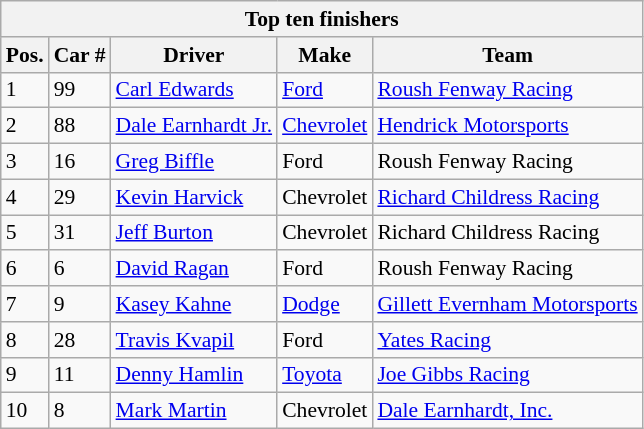<table class="wikitable" style="font-size: 90%;">
<tr>
<th colspan=9>Top ten finishers</th>
</tr>
<tr>
<th>Pos.</th>
<th>Car #</th>
<th>Driver</th>
<th>Make</th>
<th>Team</th>
</tr>
<tr>
<td>1</td>
<td>99</td>
<td><a href='#'>Carl Edwards</a></td>
<td><a href='#'>Ford</a></td>
<td><a href='#'>Roush Fenway Racing</a></td>
</tr>
<tr>
<td>2</td>
<td>88</td>
<td><a href='#'>Dale Earnhardt Jr.</a></td>
<td><a href='#'>Chevrolet</a></td>
<td><a href='#'>Hendrick Motorsports</a></td>
</tr>
<tr>
<td>3</td>
<td>16</td>
<td><a href='#'>Greg Biffle</a></td>
<td>Ford</td>
<td>Roush Fenway Racing</td>
</tr>
<tr>
<td>4</td>
<td>29</td>
<td><a href='#'>Kevin Harvick</a></td>
<td>Chevrolet</td>
<td><a href='#'>Richard Childress Racing</a></td>
</tr>
<tr>
<td>5</td>
<td>31</td>
<td><a href='#'>Jeff Burton</a></td>
<td>Chevrolet</td>
<td>Richard Childress Racing</td>
</tr>
<tr>
<td>6</td>
<td>6</td>
<td><a href='#'>David Ragan</a></td>
<td>Ford</td>
<td>Roush Fenway Racing</td>
</tr>
<tr>
<td>7</td>
<td>9</td>
<td><a href='#'>Kasey Kahne</a></td>
<td><a href='#'>Dodge</a></td>
<td><a href='#'>Gillett Evernham Motorsports</a></td>
</tr>
<tr>
<td>8</td>
<td>28</td>
<td><a href='#'>Travis Kvapil</a></td>
<td>Ford</td>
<td><a href='#'>Yates Racing</a></td>
</tr>
<tr>
<td>9</td>
<td>11</td>
<td><a href='#'>Denny Hamlin</a></td>
<td><a href='#'>Toyota</a></td>
<td><a href='#'>Joe Gibbs Racing</a></td>
</tr>
<tr>
<td>10</td>
<td>8</td>
<td><a href='#'>Mark Martin</a></td>
<td>Chevrolet</td>
<td><a href='#'>Dale Earnhardt, Inc.</a></td>
</tr>
</table>
